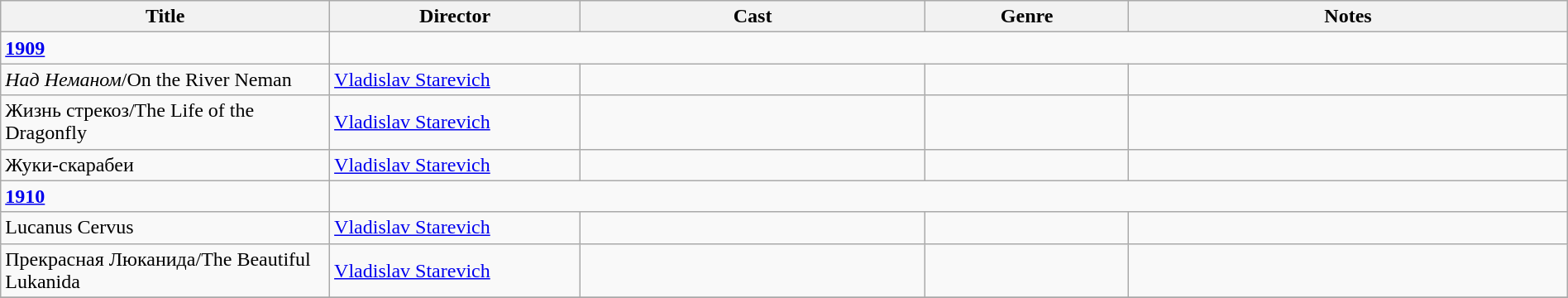<table class="wikitable" width= "100%">
<tr>
<th width=21%>Title</th>
<th width=16%>Director</th>
<th width=22%>Cast</th>
<th width=13%>Genre</th>
<th width=28%>Notes</th>
</tr>
<tr>
<td><strong><a href='#'>1909</a></strong></td>
</tr>
<tr>
<td><em>Над Неманом</em>/On the River Neman</td>
<td><a href='#'>Vladislav Starevich</a></td>
<td></td>
<td></td>
<td></td>
</tr>
<tr>
<td>Жизнь стрекоз/The Life of the Dragonfly</td>
<td><a href='#'>Vladislav Starevich</a></td>
<td></td>
<td></td>
<td></td>
</tr>
<tr>
<td>Жуки-скарабеи</td>
<td><a href='#'>Vladislav Starevich</a></td>
<td></td>
<td></td>
<td></td>
</tr>
<tr>
<td><strong><a href='#'>1910</a></strong></td>
</tr>
<tr>
<td>Lucanus Cervus</td>
<td><a href='#'>Vladislav Starevich</a></td>
<td></td>
<td></td>
<td></td>
</tr>
<tr>
<td>Прекрасная Люканида/The Beautiful Lukanida</td>
<td><a href='#'>Vladislav Starevich</a></td>
<td></td>
<td></td>
<td></td>
</tr>
<tr>
</tr>
</table>
